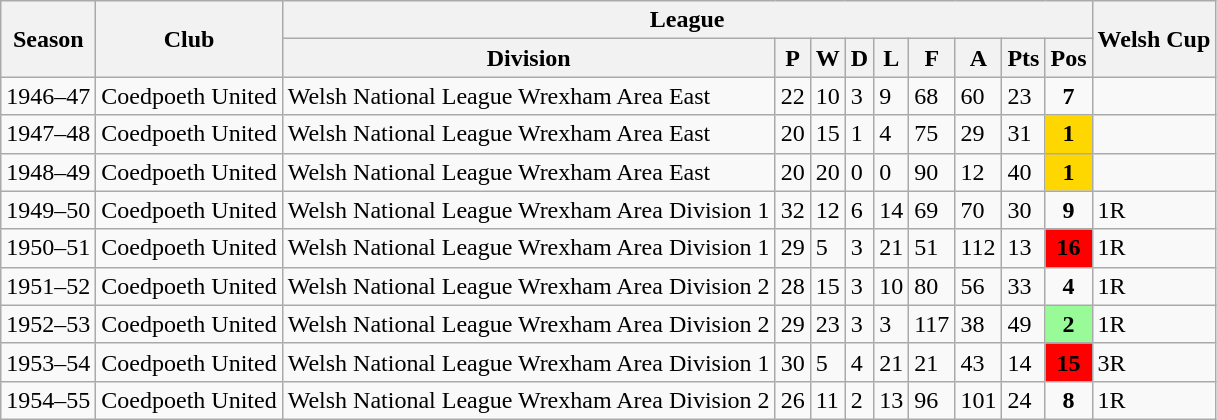<table class="wikitable collapsible collapsed">
<tr>
<th rowspan="2">Season</th>
<th rowspan="2">Club</th>
<th colspan="9">League</th>
<th rowspan="2">Welsh Cup</th>
</tr>
<tr>
<th>Division</th>
<th>P</th>
<th>W</th>
<th>D</th>
<th>L</th>
<th>F</th>
<th>A</th>
<th>Pts</th>
<th>Pos</th>
</tr>
<tr>
<td>1946–47</td>
<td>Coedpoeth United</td>
<td>Welsh National League Wrexham Area East</td>
<td>22</td>
<td>10</td>
<td>3</td>
<td>9</td>
<td>68</td>
<td>60</td>
<td>23</td>
<td align=center><strong>7</strong></td>
<td></td>
</tr>
<tr>
<td>1947–48</td>
<td>Coedpoeth United</td>
<td>Welsh National League Wrexham Area East</td>
<td>20</td>
<td>15</td>
<td>1</td>
<td>4</td>
<td>75</td>
<td>29</td>
<td>31</td>
<td align=center bgcolor="Gold"><strong>1</strong></td>
<td></td>
</tr>
<tr>
<td>1948–49</td>
<td>Coedpoeth United</td>
<td>Welsh National League Wrexham Area East</td>
<td>20</td>
<td>20</td>
<td>0</td>
<td>0</td>
<td>90</td>
<td>12</td>
<td>40</td>
<td align=center bgcolor="Gold"><strong>1</strong></td>
<td></td>
</tr>
<tr>
<td>1949–50</td>
<td>Coedpoeth United</td>
<td>Welsh National League Wrexham Area Division 1</td>
<td>32</td>
<td>12</td>
<td>6</td>
<td>14</td>
<td>69</td>
<td>70</td>
<td>30</td>
<td align=center><strong>9</strong></td>
<td>1R</td>
</tr>
<tr>
<td>1950–51</td>
<td>Coedpoeth United</td>
<td>Welsh National League Wrexham Area Division 1</td>
<td>29</td>
<td>5</td>
<td>3</td>
<td>21</td>
<td>51</td>
<td>112</td>
<td>13</td>
<td align=center bgcolor="Red"><strong>16</strong></td>
<td>1R</td>
</tr>
<tr>
<td>1951–52</td>
<td>Coedpoeth United</td>
<td>Welsh National League Wrexham Area Division 2</td>
<td>28</td>
<td>15</td>
<td>3</td>
<td>10</td>
<td>80</td>
<td>56</td>
<td>33</td>
<td align=center><strong>4</strong></td>
<td>1R</td>
</tr>
<tr>
<td>1952–53</td>
<td>Coedpoeth United</td>
<td>Welsh National League Wrexham Area Division 2</td>
<td>29</td>
<td>23</td>
<td>3</td>
<td>3</td>
<td>117</td>
<td>38</td>
<td>49</td>
<td align=center bgcolor="PaleGreen"><strong>2</strong></td>
<td>1R</td>
</tr>
<tr>
<td>1953–54</td>
<td>Coedpoeth United</td>
<td>Welsh National League Wrexham Area Division 1</td>
<td>30</td>
<td>5</td>
<td>4</td>
<td>21</td>
<td>21</td>
<td>43</td>
<td>14</td>
<td align=center bgcolor="Red"><strong>15</strong></td>
<td>3R</td>
</tr>
<tr>
<td>1954–55</td>
<td>Coedpoeth United</td>
<td>Welsh National League Wrexham Area Division 2</td>
<td>26</td>
<td>11</td>
<td>2</td>
<td>13</td>
<td>96</td>
<td>101</td>
<td>24</td>
<td align=center><strong>8</strong></td>
<td>1R</td>
</tr>
</table>
